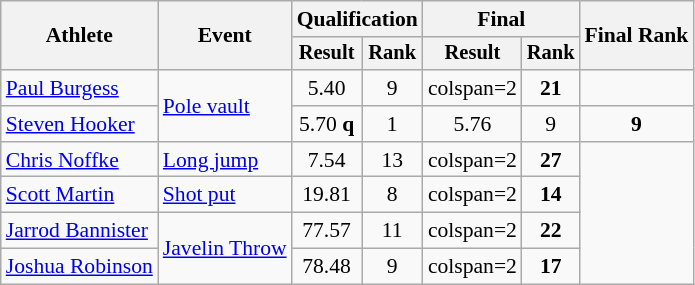<table class="wikitable" style="font-size:90%">
<tr>
<th rowspan="2">Athlete</th>
<th rowspan="2">Event</th>
<th colspan="2">Qualification</th>
<th colspan="2">Final</th>
<th colspan="2" rowspan="2">Final Rank</th>
</tr>
<tr style="font-size:95%">
<th>Result</th>
<th>Rank</th>
<th>Result</th>
<th>Rank</th>
</tr>
<tr align=center>
<td align=left><a href='#'>Paul Burgess</a></td>
<td rowspan="2" align=left><a href='#'>Pole vault</a></td>
<td>5.40</td>
<td>9</td>
<td>colspan=2 </td>
<td><strong>21</strong></td>
</tr>
<tr align=center>
<td align=left><a href='#'>Steven Hooker</a></td>
<td>5.70 <strong>q</strong></td>
<td>1</td>
<td>5.76</td>
<td>9</td>
<td><strong>9</strong></td>
</tr>
<tr align=center>
<td align=left><a href='#'>Chris Noffke</a></td>
<td align=left><a href='#'>Long jump</a></td>
<td>7.54</td>
<td>13</td>
<td>colspan=2 </td>
<td><strong>27</strong></td>
</tr>
<tr align=center>
<td align=left><a href='#'>Scott Martin</a></td>
<td align=left><a href='#'>Shot put</a></td>
<td>19.81</td>
<td>8</td>
<td>colspan=2 </td>
<td><strong>14</strong></td>
</tr>
<tr align=center>
<td align=left><a href='#'>Jarrod Bannister</a></td>
<td rowspan="2" align=left><a href='#'>Javelin Throw</a></td>
<td>77.57</td>
<td>11</td>
<td>colspan=2 </td>
<td><strong>22</strong></td>
</tr>
<tr align=center>
<td align=left><a href='#'>Joshua Robinson</a></td>
<td>78.48</td>
<td>9</td>
<td>colspan=2 </td>
<td><strong>17</strong></td>
</tr>
</table>
